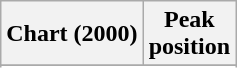<table class="wikitable sortable plainrowheaders">
<tr>
<th>Chart (2000)</th>
<th>Peak<br>position</th>
</tr>
<tr>
</tr>
<tr>
</tr>
<tr>
</tr>
</table>
